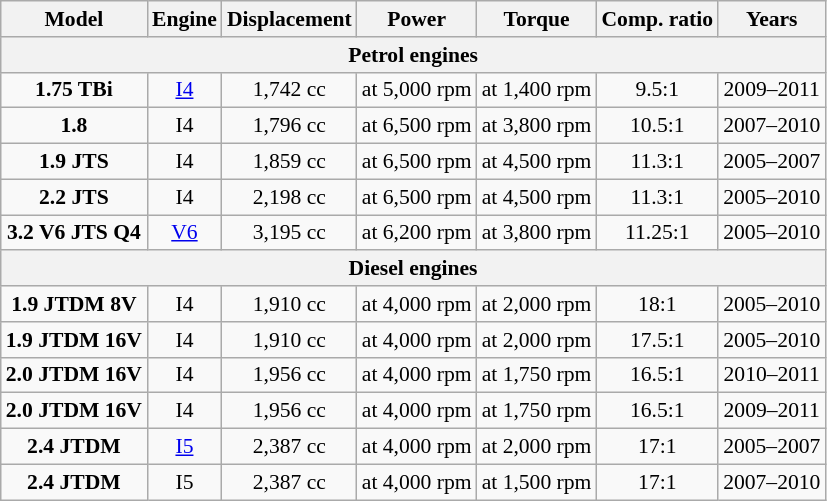<table class="wikitable" style="text-align:center; font-size:90%;">
<tr>
<th>Model</th>
<th>Engine</th>
<th>Displacement</th>
<th>Power</th>
<th>Torque</th>
<th>Comp. ratio</th>
<th>Years</th>
</tr>
<tr>
<th colspan="7">Petrol engines</th>
</tr>
<tr>
<td><strong>1.75 TBi</strong></td>
<td><a href='#'>I4</a></td>
<td>1,742 cc</td>
<td> at 5,000 rpm</td>
<td> at 1,400 rpm</td>
<td>9.5:1</td>
<td>2009–2011</td>
</tr>
<tr>
<td><strong>1.8</strong></td>
<td>I4</td>
<td>1,796 cc</td>
<td> at 6,500 rpm</td>
<td> at 3,800 rpm</td>
<td>10.5:1</td>
<td>2007–2010</td>
</tr>
<tr>
<td><strong>1.9 JTS</strong></td>
<td>I4</td>
<td>1,859 cc</td>
<td> at 6,500 rpm</td>
<td> at 4,500 rpm</td>
<td>11.3:1</td>
<td>2005–2007</td>
</tr>
<tr>
<td><strong>2.2 JTS</strong></td>
<td>I4</td>
<td>2,198 cc</td>
<td> at 6,500 rpm</td>
<td> at 4,500 rpm</td>
<td>11.3:1</td>
<td>2005–2010</td>
</tr>
<tr>
<td><strong>3.2 V6 JTS Q4</strong></td>
<td><a href='#'>V6</a></td>
<td>3,195 cc</td>
<td> at 6,200 rpm</td>
<td> at 3,800 rpm</td>
<td>11.25:1</td>
<td>2005–2010</td>
</tr>
<tr>
<th colspan="7">Diesel engines</th>
</tr>
<tr>
<td><strong>1.9 JTDM 8V</strong></td>
<td>I4</td>
<td>1,910 cc</td>
<td> at 4,000 rpm</td>
<td> at 2,000 rpm</td>
<td>18:1</td>
<td>2005–2010</td>
</tr>
<tr>
<td><strong>1.9 JTDM 16V</strong></td>
<td>I4</td>
<td>1,910 cc</td>
<td> at 4,000 rpm</td>
<td> at 2,000 rpm</td>
<td>17.5:1</td>
<td>2005–2010</td>
</tr>
<tr>
<td><strong>2.0 JTDM 16V</strong></td>
<td>I4</td>
<td>1,956 cc</td>
<td> at 4,000 rpm</td>
<td> at 1,750 rpm</td>
<td>16.5:1</td>
<td>2010–2011</td>
</tr>
<tr>
<td><strong>2.0 JTDM 16V</strong></td>
<td>I4</td>
<td>1,956 cc</td>
<td> at 4,000 rpm</td>
<td> at 1,750 rpm</td>
<td>16.5:1</td>
<td>2009–2011</td>
</tr>
<tr>
<td><strong>2.4 JTDM</strong></td>
<td><a href='#'>I5</a></td>
<td>2,387 cc</td>
<td> at 4,000 rpm</td>
<td> at 2,000 rpm</td>
<td>17:1</td>
<td>2005–2007</td>
</tr>
<tr>
<td><strong>2.4 JTDM</strong></td>
<td>I5</td>
<td>2,387 cc</td>
<td> at 4,000 rpm</td>
<td> at 1,500 rpm</td>
<td>17:1</td>
<td>2007–2010</td>
</tr>
</table>
